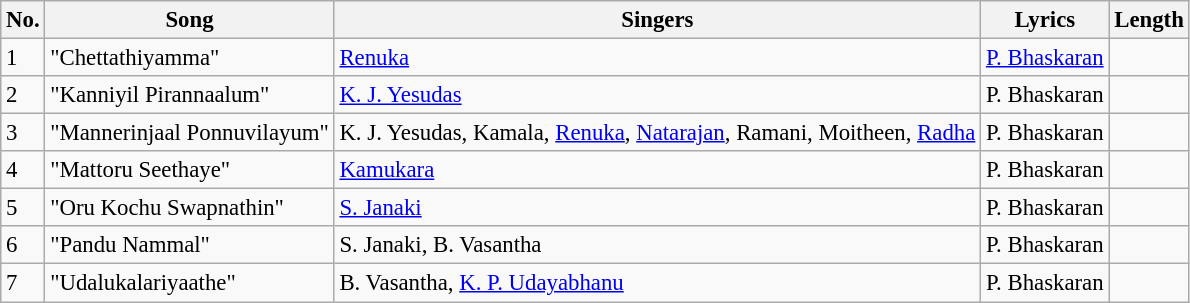<table class="wikitable" style="font-size:95%;">
<tr>
<th>No.</th>
<th>Song</th>
<th>Singers</th>
<th>Lyrics</th>
<th>Length</th>
</tr>
<tr>
<td>1</td>
<td>"Chettathiyamma"</td>
<td><a href='#'>Renuka</a></td>
<td><a href='#'>P. Bhaskaran</a></td>
<td></td>
</tr>
<tr>
<td>2</td>
<td>"Kanniyil Pirannaalum"</td>
<td><a href='#'>K. J. Yesudas</a></td>
<td>P. Bhaskaran</td>
<td></td>
</tr>
<tr>
<td>3</td>
<td>"Mannerinjaal Ponnuvilayum"</td>
<td>K. J. Yesudas, Kamala, <a href='#'>Renuka</a>, <a href='#'>Natarajan</a>, Ramani, Moitheen, <a href='#'>Radha</a></td>
<td>P. Bhaskaran</td>
<td></td>
</tr>
<tr>
<td>4</td>
<td>"Mattoru Seethaye"</td>
<td><a href='#'>Kamukara</a></td>
<td>P. Bhaskaran</td>
<td></td>
</tr>
<tr>
<td>5</td>
<td>"Oru Kochu Swapnathin"</td>
<td><a href='#'>S. Janaki</a></td>
<td>P. Bhaskaran</td>
<td></td>
</tr>
<tr>
<td>6</td>
<td>"Pandu Nammal"</td>
<td>S. Janaki, B. Vasantha</td>
<td>P. Bhaskaran</td>
<td></td>
</tr>
<tr>
<td>7</td>
<td>"Udalukalariyaathe"</td>
<td>B. Vasantha, <a href='#'>K. P. Udayabhanu</a></td>
<td>P. Bhaskaran</td>
<td></td>
</tr>
</table>
